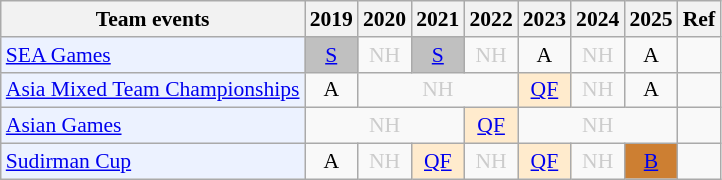<table style='font-size: 90%; text-align:center;' class='wikitable'>
<tr>
<th>Team events</th>
<th>2019</th>
<th>2020</th>
<th>2021</th>
<th>2022</th>
<th>2023</th>
<th>2024</th>
<th>2025</th>
<th>Ref</th>
</tr>
<tr>
<td bgcolor="#ECF2FF"; align="left"><a href='#'>SEA Games</a></td>
<td bgcolor=silver><a href='#'>S</a></td>
<td style=color:#ccc>NH</td>
<td bgcolor=silver><a href='#'>S</a></td>
<td style=color:#ccc>NH</td>
<td>A</td>
<td style=color:#ccc>NH</td>
<td>A</td>
<td></td>
</tr>
<tr>
<td bgcolor="#ECF2FF"; align="left"><a href='#'>Asia Mixed Team Championships</a></td>
<td>A</td>
<td colspan="3" style=color:#ccc>NH</td>
<td bgcolor=FFEBCD><a href='#'>QF</a></td>
<td style=color:#ccc>NH</td>
<td>A</td>
<td></td>
</tr>
<tr>
<td bgcolor="#ECF2FF"; align="left"><a href='#'>Asian Games</a></td>
<td colspan="3" style=color:#ccc>NH</td>
<td bgcolor=FFEBCD><a href='#'>QF</a></td>
<td colspan="3" style=color:#ccc>NH</td>
<td></td>
</tr>
<tr>
<td bgcolor="#ECF2FF"; align="left"><a href='#'>Sudirman Cup</a></td>
<td>A</td>
<td style=color:#ccc>NH</td>
<td bgcolor=FFEBCD><a href='#'>QF</a></td>
<td style=color:#ccc>NH</td>
<td bgcolor=FFEBCD><a href='#'>QF</a></td>
<td style=color:#ccc>NH</td>
<td bgcolor=CD7F32><a href='#'>B</a></td>
<td></td>
</tr>
</table>
